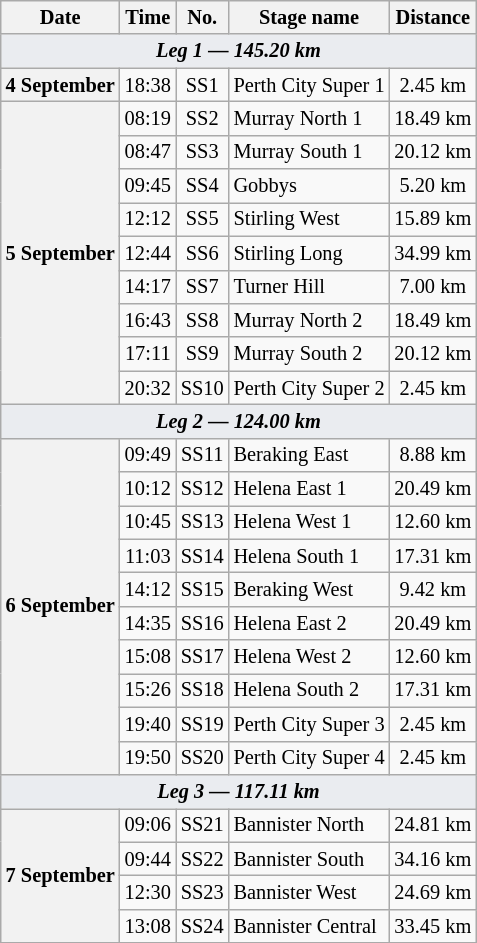<table class="wikitable" style="font-size: 85%;">
<tr>
<th>Date</th>
<th>Time</th>
<th>No.</th>
<th>Stage name</th>
<th>Distance</th>
</tr>
<tr>
<td style="background-color:#EAECF0; text-align:center" colspan="5"><strong><em>Leg 1 — 145.20 km</em></strong></td>
</tr>
<tr>
<th rowspan="1">4 September</th>
<td align="center">18:38</td>
<td align="center">SS1</td>
<td>Perth City Super 1</td>
<td align="center">2.45 km</td>
</tr>
<tr>
<th rowspan="9">5 September</th>
<td align="center">08:19</td>
<td align="center">SS2</td>
<td>Murray North 1</td>
<td align="center">18.49 km</td>
</tr>
<tr>
<td align="center">08:47</td>
<td align="center">SS3</td>
<td>Murray South 1</td>
<td align="center">20.12 km</td>
</tr>
<tr>
<td align="center">09:45</td>
<td align="center">SS4</td>
<td>Gobbys</td>
<td align="center">5.20 km</td>
</tr>
<tr>
<td align="center">12:12</td>
<td align="center">SS5</td>
<td>Stirling West</td>
<td align="center">15.89 km</td>
</tr>
<tr>
<td align="center">12:44</td>
<td align="center">SS6</td>
<td>Stirling Long</td>
<td align="center">34.99 km</td>
</tr>
<tr>
<td align="center">14:17</td>
<td align="center">SS7</td>
<td>Turner Hill</td>
<td align="center">7.00 km</td>
</tr>
<tr>
<td align="center">16:43</td>
<td align="center">SS8</td>
<td>Murray North 2</td>
<td align="center">18.49 km</td>
</tr>
<tr>
<td align="center">17:11</td>
<td align="center">SS9</td>
<td>Murray South 2</td>
<td align="center">20.12 km</td>
</tr>
<tr>
<td align="center">20:32</td>
<td align="center">SS10</td>
<td>Perth City Super 2</td>
<td align="center">2.45 km</td>
</tr>
<tr>
<td style="background-color:#EAECF0; text-align:center" colspan="5"><strong><em>Leg 2 — 124.00 km</em></strong></td>
</tr>
<tr>
<th rowspan="10">6 September</th>
<td align="center">09:49</td>
<td align="center">SS11</td>
<td>Beraking East</td>
<td align="center">8.88 km</td>
</tr>
<tr>
<td align="center">10:12</td>
<td align="center">SS12</td>
<td>Helena East 1</td>
<td align="center">20.49 km</td>
</tr>
<tr>
<td align="center">10:45</td>
<td align="center">SS13</td>
<td>Helena West 1</td>
<td align="center">12.60 km</td>
</tr>
<tr>
<td align="center">11:03</td>
<td align="center">SS14</td>
<td>Helena South 1</td>
<td align="center">17.31 km</td>
</tr>
<tr>
<td align="center">14:12</td>
<td align="center">SS15</td>
<td>Beraking West</td>
<td align="center">9.42 km</td>
</tr>
<tr>
<td align="center">14:35</td>
<td align="center">SS16</td>
<td>Helena East 2</td>
<td align="center">20.49 km</td>
</tr>
<tr>
<td align="center">15:08</td>
<td align="center">SS17</td>
<td>Helena West 2</td>
<td align="center">12.60 km</td>
</tr>
<tr>
<td align="center">15:26</td>
<td align="center">SS18</td>
<td>Helena South 2</td>
<td align="center">17.31 km</td>
</tr>
<tr>
<td align="center">19:40</td>
<td align="center">SS19</td>
<td>Perth City Super 3</td>
<td align="center">2.45 km</td>
</tr>
<tr>
<td align="center">19:50</td>
<td align="center">SS20</td>
<td>Perth City Super 4</td>
<td align="center">2.45 km</td>
</tr>
<tr>
<td style="background-color:#EAECF0; text-align:center" colspan="5"><strong><em>Leg 3 — 117.11 km</em></strong></td>
</tr>
<tr>
<th rowspan="4">7 September</th>
<td align="center">09:06</td>
<td align="center">SS21</td>
<td>Bannister North</td>
<td align="center">24.81 km</td>
</tr>
<tr>
<td align="center">09:44</td>
<td align="center">SS22</td>
<td>Bannister South</td>
<td align="center">34.16 km</td>
</tr>
<tr>
<td align="center">12:30</td>
<td align="center">SS23</td>
<td>Bannister West</td>
<td align="center">24.69 km</td>
</tr>
<tr>
<td align="center">13:08</td>
<td align="center">SS24</td>
<td>Bannister Central</td>
<td align="center">33.45 km</td>
</tr>
<tr>
</tr>
</table>
